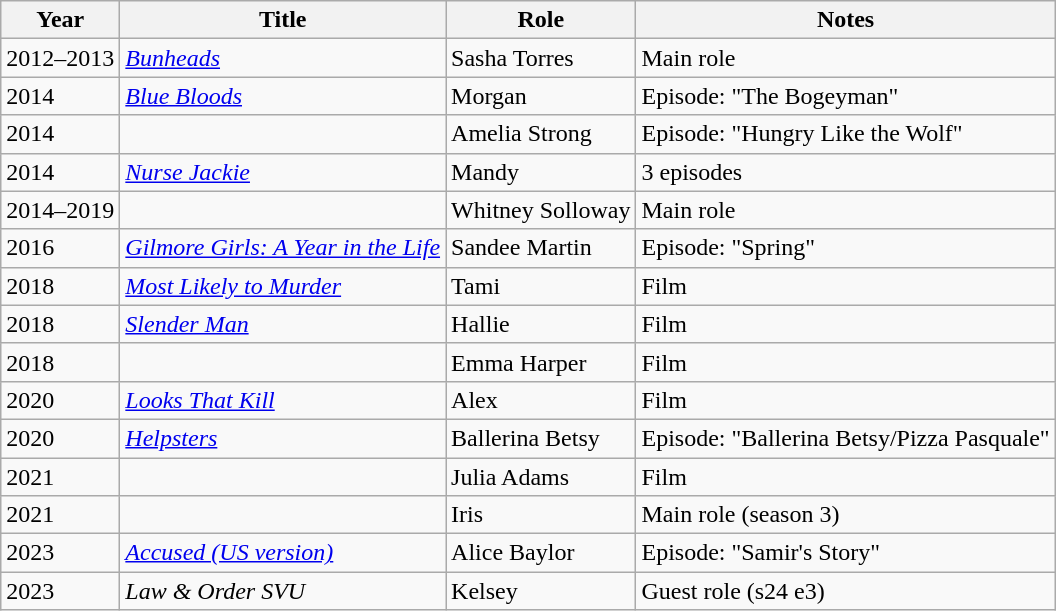<table class="wikitable sortable">
<tr>
<th>Year</th>
<th>Title</th>
<th>Role</th>
<th class="unsortable">Notes</th>
</tr>
<tr>
<td>2012–2013</td>
<td><em><a href='#'>Bunheads</a></em></td>
<td>Sasha Torres</td>
<td>Main role</td>
</tr>
<tr>
<td>2014</td>
<td><em><a href='#'>Blue Bloods</a></em></td>
<td>Morgan</td>
<td>Episode: "The Bogeyman"</td>
</tr>
<tr>
<td>2014</td>
<td><em></em></td>
<td>Amelia Strong</td>
<td>Episode: "Hungry Like the Wolf"</td>
</tr>
<tr>
<td>2014</td>
<td><em><a href='#'>Nurse Jackie</a></em></td>
<td>Mandy</td>
<td>3 episodes</td>
</tr>
<tr>
<td>2014–2019</td>
<td><em></em></td>
<td>Whitney Solloway</td>
<td>Main role</td>
</tr>
<tr>
<td>2016</td>
<td><em><a href='#'>Gilmore Girls: A Year in the Life</a></em></td>
<td>Sandee Martin</td>
<td>Episode: "Spring"</td>
</tr>
<tr>
<td>2018</td>
<td><em><a href='#'>Most Likely to Murder</a></em></td>
<td>Tami</td>
<td>Film</td>
</tr>
<tr>
<td>2018</td>
<td><em><a href='#'>Slender Man</a></em></td>
<td>Hallie</td>
<td>Film</td>
</tr>
<tr>
<td>2018</td>
<td><em></em></td>
<td>Emma Harper</td>
<td>Film</td>
</tr>
<tr>
<td>2020</td>
<td><em><a href='#'>Looks That Kill</a></em></td>
<td>Alex</td>
<td>Film</td>
</tr>
<tr>
<td>2020</td>
<td><em><a href='#'>Helpsters</a></em></td>
<td>Ballerina Betsy</td>
<td>Episode: "Ballerina Betsy/Pizza Pasquale"</td>
</tr>
<tr>
<td>2021</td>
<td><em></em></td>
<td>Julia Adams</td>
<td>Film</td>
</tr>
<tr>
<td>2021</td>
<td><em></em></td>
<td>Iris</td>
<td>Main role (season 3)</td>
</tr>
<tr>
<td>2023</td>
<td><em><a href='#'>Accused (US version)</a></em></td>
<td>Alice Baylor</td>
<td>Episode: "Samir's Story"</td>
</tr>
<tr>
<td>2023</td>
<td><em>Law & Order SVU</em></td>
<td>Kelsey</td>
<td>Guest role (s24 e3)</td>
</tr>
</table>
